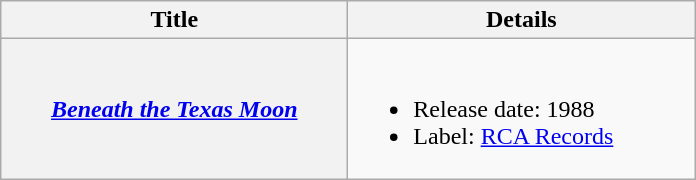<table class="wikitable plainrowheaders">
<tr>
<th style="width:14em;">Title</th>
<th style="width:14em;">Details</th>
</tr>
<tr>
<th scope="row"><em><a href='#'>Beneath the Texas Moon</a></em></th>
<td><br><ul><li>Release date: 1988</li><li>Label: <a href='#'>RCA Records</a></li></ul></td>
</tr>
</table>
